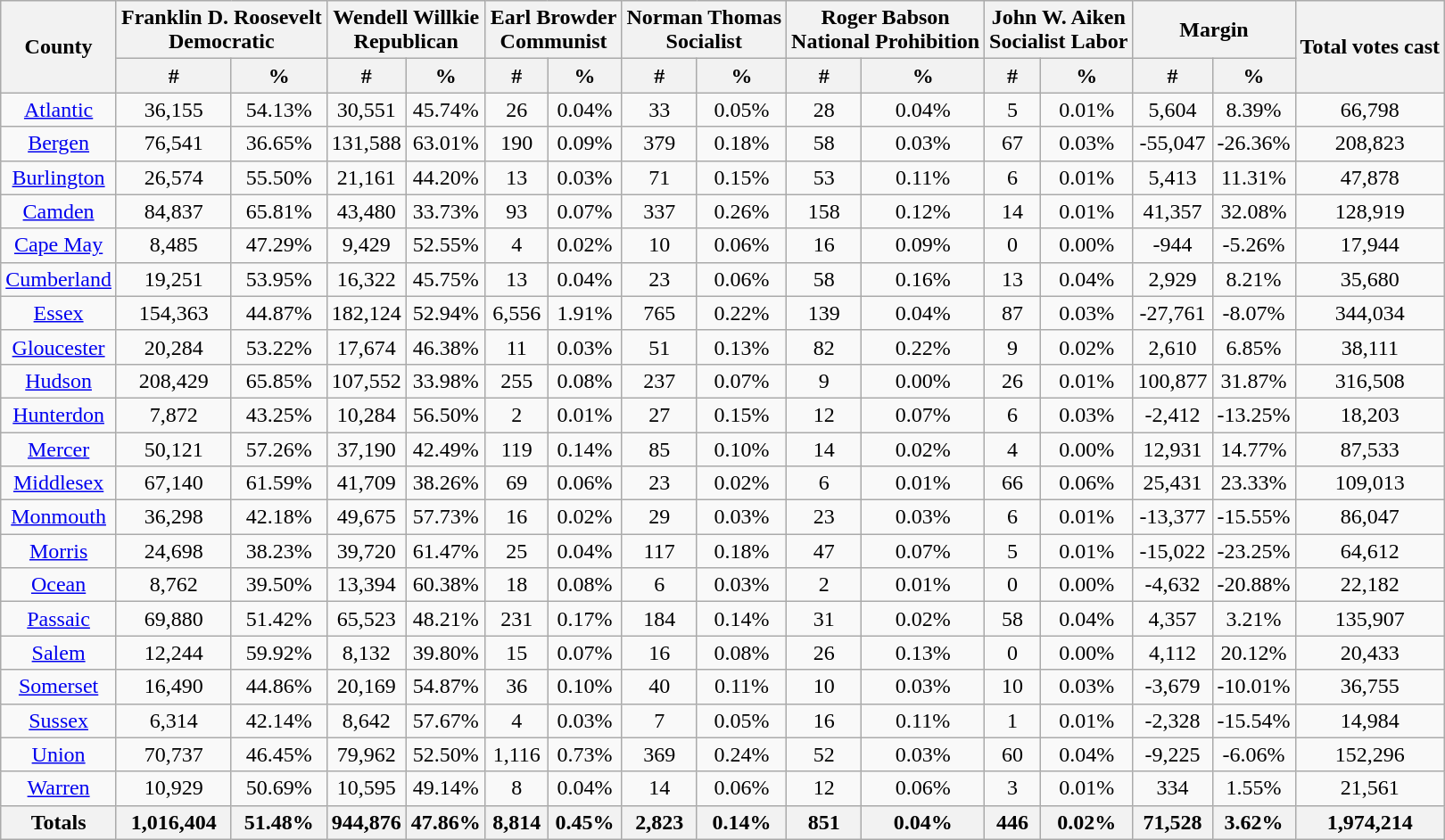<table class="wikitable sortable">
<tr>
<th style="text-align:center;" rowspan="2">County</th>
<th style="text-align:center;" colspan="2">Franklin D. Roosevelt<br>Democratic</th>
<th style="text-align:center;" colspan="2">Wendell Willkie<br>Republican</th>
<th style="text-align:center;" colspan="2">Earl Browder<br>Communist</th>
<th style="text-align:center;" colspan="2">Norman Thomas<br>Socialist</th>
<th style="text-align:center;" colspan="2">Roger Babson<br>National Prohibition</th>
<th style="text-align:center;" colspan="2">John W. Aiken<br>Socialist Labor</th>
<th style="text-align:center;" colspan="2">Margin</th>
<th style="text-align:center;" rowspan="2">Total votes cast</th>
</tr>
<tr>
<th data-sort-type="number">#</th>
<th data-sort-type="number">%</th>
<th data-sort-type="number">#</th>
<th data-sort-type="number">%</th>
<th data-sort-type="number">#</th>
<th data-sort-type="number">%</th>
<th data-sort-type="number">#</th>
<th data-sort-type="number">%</th>
<th data-sort-type="number">#</th>
<th data-sort-type="number">%</th>
<th data-sort-type="number">#</th>
<th data-sort-type="number">%</th>
<th data-sort-type="number">#</th>
<th data-sort-type="number">%</th>
</tr>
<tr style="text-align:center;">
<td><a href='#'>Atlantic</a></td>
<td>36,155</td>
<td>54.13%</td>
<td>30,551</td>
<td>45.74%</td>
<td>26</td>
<td>0.04%</td>
<td>33</td>
<td>0.05%</td>
<td>28</td>
<td>0.04%</td>
<td>5</td>
<td>0.01%</td>
<td>5,604</td>
<td>8.39%</td>
<td>66,798</td>
</tr>
<tr style="text-align:center;">
<td><a href='#'>Bergen</a></td>
<td>76,541</td>
<td>36.65%</td>
<td>131,588</td>
<td>63.01%</td>
<td>190</td>
<td>0.09%</td>
<td>379</td>
<td>0.18%</td>
<td>58</td>
<td>0.03%</td>
<td>67</td>
<td>0.03%</td>
<td>-55,047</td>
<td>-26.36%</td>
<td>208,823</td>
</tr>
<tr style="text-align:center;">
<td><a href='#'>Burlington</a></td>
<td>26,574</td>
<td>55.50%</td>
<td>21,161</td>
<td>44.20%</td>
<td>13</td>
<td>0.03%</td>
<td>71</td>
<td>0.15%</td>
<td>53</td>
<td>0.11%</td>
<td>6</td>
<td>0.01%</td>
<td>5,413</td>
<td>11.31%</td>
<td>47,878</td>
</tr>
<tr style="text-align:center;">
<td><a href='#'>Camden</a></td>
<td>84,837</td>
<td>65.81%</td>
<td>43,480</td>
<td>33.73%</td>
<td>93</td>
<td>0.07%</td>
<td>337</td>
<td>0.26%</td>
<td>158</td>
<td>0.12%</td>
<td>14</td>
<td>0.01%</td>
<td>41,357</td>
<td>32.08%</td>
<td>128,919</td>
</tr>
<tr style="text-align:center;">
<td><a href='#'>Cape May</a></td>
<td>8,485</td>
<td>47.29%</td>
<td>9,429</td>
<td>52.55%</td>
<td>4</td>
<td>0.02%</td>
<td>10</td>
<td>0.06%</td>
<td>16</td>
<td>0.09%</td>
<td>0</td>
<td>0.00%</td>
<td>-944</td>
<td>-5.26%</td>
<td>17,944</td>
</tr>
<tr style="text-align:center;">
<td><a href='#'>Cumberland</a></td>
<td>19,251</td>
<td>53.95%</td>
<td>16,322</td>
<td>45.75%</td>
<td>13</td>
<td>0.04%</td>
<td>23</td>
<td>0.06%</td>
<td>58</td>
<td>0.16%</td>
<td>13</td>
<td>0.04%</td>
<td>2,929</td>
<td>8.21%</td>
<td>35,680</td>
</tr>
<tr style="text-align:center;">
<td><a href='#'>Essex</a></td>
<td>154,363</td>
<td>44.87%</td>
<td>182,124</td>
<td>52.94%</td>
<td>6,556</td>
<td>1.91%</td>
<td>765</td>
<td>0.22%</td>
<td>139</td>
<td>0.04%</td>
<td>87</td>
<td>0.03%</td>
<td>-27,761</td>
<td>-8.07%</td>
<td>344,034</td>
</tr>
<tr style="text-align:center;">
<td><a href='#'>Gloucester</a></td>
<td>20,284</td>
<td>53.22%</td>
<td>17,674</td>
<td>46.38%</td>
<td>11</td>
<td>0.03%</td>
<td>51</td>
<td>0.13%</td>
<td>82</td>
<td>0.22%</td>
<td>9</td>
<td>0.02%</td>
<td>2,610</td>
<td>6.85%</td>
<td>38,111</td>
</tr>
<tr style="text-align:center;">
<td><a href='#'>Hudson</a></td>
<td>208,429</td>
<td>65.85%</td>
<td>107,552</td>
<td>33.98%</td>
<td>255</td>
<td>0.08%</td>
<td>237</td>
<td>0.07%</td>
<td>9</td>
<td>0.00%</td>
<td>26</td>
<td>0.01%</td>
<td>100,877</td>
<td>31.87%</td>
<td>316,508</td>
</tr>
<tr style="text-align:center;">
<td><a href='#'>Hunterdon</a></td>
<td>7,872</td>
<td>43.25%</td>
<td>10,284</td>
<td>56.50%</td>
<td>2</td>
<td>0.01%</td>
<td>27</td>
<td>0.15%</td>
<td>12</td>
<td>0.07%</td>
<td>6</td>
<td>0.03%</td>
<td>-2,412</td>
<td>-13.25%</td>
<td>18,203</td>
</tr>
<tr style="text-align:center;">
<td><a href='#'>Mercer</a></td>
<td>50,121</td>
<td>57.26%</td>
<td>37,190</td>
<td>42.49%</td>
<td>119</td>
<td>0.14%</td>
<td>85</td>
<td>0.10%</td>
<td>14</td>
<td>0.02%</td>
<td>4</td>
<td>0.00%</td>
<td>12,931</td>
<td>14.77%</td>
<td>87,533</td>
</tr>
<tr style="text-align:center;">
<td><a href='#'>Middlesex</a></td>
<td>67,140</td>
<td>61.59%</td>
<td>41,709</td>
<td>38.26%</td>
<td>69</td>
<td>0.06%</td>
<td>23</td>
<td>0.02%</td>
<td>6</td>
<td>0.01%</td>
<td>66</td>
<td>0.06%</td>
<td>25,431</td>
<td>23.33%</td>
<td>109,013</td>
</tr>
<tr style="text-align:center;">
<td><a href='#'>Monmouth</a></td>
<td>36,298</td>
<td>42.18%</td>
<td>49,675</td>
<td>57.73%</td>
<td>16</td>
<td>0.02%</td>
<td>29</td>
<td>0.03%</td>
<td>23</td>
<td>0.03%</td>
<td>6</td>
<td>0.01%</td>
<td>-13,377</td>
<td>-15.55%</td>
<td>86,047</td>
</tr>
<tr style="text-align:center;">
<td><a href='#'>Morris</a></td>
<td>24,698</td>
<td>38.23%</td>
<td>39,720</td>
<td>61.47%</td>
<td>25</td>
<td>0.04%</td>
<td>117</td>
<td>0.18%</td>
<td>47</td>
<td>0.07%</td>
<td>5</td>
<td>0.01%</td>
<td>-15,022</td>
<td>-23.25%</td>
<td>64,612</td>
</tr>
<tr style="text-align:center;">
<td><a href='#'>Ocean</a></td>
<td>8,762</td>
<td>39.50%</td>
<td>13,394</td>
<td>60.38%</td>
<td>18</td>
<td>0.08%</td>
<td>6</td>
<td>0.03%</td>
<td>2</td>
<td>0.01%</td>
<td>0</td>
<td>0.00%</td>
<td>-4,632</td>
<td>-20.88%</td>
<td>22,182</td>
</tr>
<tr style="text-align:center;">
<td><a href='#'>Passaic</a></td>
<td>69,880</td>
<td>51.42%</td>
<td>65,523</td>
<td>48.21%</td>
<td>231</td>
<td>0.17%</td>
<td>184</td>
<td>0.14%</td>
<td>31</td>
<td>0.02%</td>
<td>58</td>
<td>0.04%</td>
<td>4,357</td>
<td>3.21%</td>
<td>135,907</td>
</tr>
<tr style="text-align:center;">
<td><a href='#'>Salem</a></td>
<td>12,244</td>
<td>59.92%</td>
<td>8,132</td>
<td>39.80%</td>
<td>15</td>
<td>0.07%</td>
<td>16</td>
<td>0.08%</td>
<td>26</td>
<td>0.13%</td>
<td>0</td>
<td>0.00%</td>
<td>4,112</td>
<td>20.12%</td>
<td>20,433</td>
</tr>
<tr style="text-align:center;">
<td><a href='#'>Somerset</a></td>
<td>16,490</td>
<td>44.86%</td>
<td>20,169</td>
<td>54.87%</td>
<td>36</td>
<td>0.10%</td>
<td>40</td>
<td>0.11%</td>
<td>10</td>
<td>0.03%</td>
<td>10</td>
<td>0.03%</td>
<td>-3,679</td>
<td>-10.01%</td>
<td>36,755</td>
</tr>
<tr style="text-align:center;">
<td><a href='#'>Sussex</a></td>
<td>6,314</td>
<td>42.14%</td>
<td>8,642</td>
<td>57.67%</td>
<td>4</td>
<td>0.03%</td>
<td>7</td>
<td>0.05%</td>
<td>16</td>
<td>0.11%</td>
<td>1</td>
<td>0.01%</td>
<td>-2,328</td>
<td>-15.54%</td>
<td>14,984</td>
</tr>
<tr style="text-align:center;">
<td><a href='#'>Union</a></td>
<td>70,737</td>
<td>46.45%</td>
<td>79,962</td>
<td>52.50%</td>
<td>1,116</td>
<td>0.73%</td>
<td>369</td>
<td>0.24%</td>
<td>52</td>
<td>0.03%</td>
<td>60</td>
<td>0.04%</td>
<td>-9,225</td>
<td>-6.06%</td>
<td>152,296</td>
</tr>
<tr style="text-align:center;">
<td><a href='#'>Warren</a></td>
<td>10,929</td>
<td>50.69%</td>
<td>10,595</td>
<td>49.14%</td>
<td>8</td>
<td>0.04%</td>
<td>14</td>
<td>0.06%</td>
<td>12</td>
<td>0.06%</td>
<td>3</td>
<td>0.01%</td>
<td>334</td>
<td>1.55%</td>
<td>21,561</td>
</tr>
<tr style="text-align:center;">
<th>Totals</th>
<th>1,016,404</th>
<th>51.48%</th>
<th>944,876</th>
<th>47.86%</th>
<th>8,814</th>
<th>0.45%</th>
<th>2,823</th>
<th>0.14%</th>
<th>851</th>
<th>0.04%</th>
<th>446</th>
<th>0.02%</th>
<th>71,528</th>
<th>3.62%</th>
<th>1,974,214</th>
</tr>
</table>
